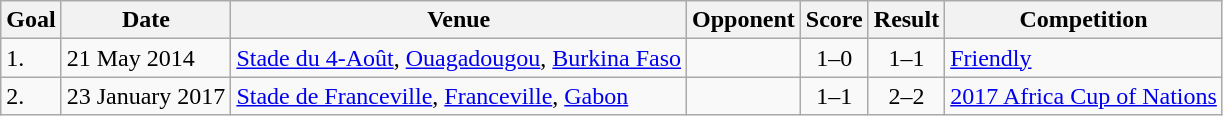<table class="wikitable plainrowheaders sortable">
<tr>
<th>Goal</th>
<th>Date</th>
<th>Venue</th>
<th>Opponent</th>
<th>Score</th>
<th>Result</th>
<th>Competition</th>
</tr>
<tr>
<td>1.</td>
<td>21 May 2014</td>
<td><a href='#'>Stade du 4-Août</a>, <a href='#'>Ouagadougou</a>, <a href='#'>Burkina Faso</a></td>
<td></td>
<td align=center>1–0</td>
<td align=center>1–1</td>
<td><a href='#'>Friendly</a></td>
</tr>
<tr>
<td>2.</td>
<td>23 January 2017</td>
<td><a href='#'>Stade de Franceville</a>, <a href='#'>Franceville</a>, <a href='#'>Gabon</a></td>
<td></td>
<td align=center>1–1</td>
<td align=center>2–2</td>
<td><a href='#'>2017 Africa Cup of Nations</a></td>
</tr>
</table>
